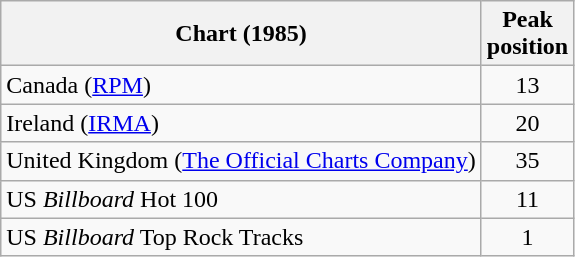<table class="wikitable sortable">
<tr>
<th align="left">Chart (1985)</th>
<th align="center">Peak<br>position</th>
</tr>
<tr>
<td align="left">Canada (<a href='#'>RPM</a>)</td>
<td align="center">13</td>
</tr>
<tr>
<td align="left">Ireland (<a href='#'>IRMA</a>)</td>
<td align="center">20</td>
</tr>
<tr>
<td align="left">United Kingdom (<a href='#'>The Official Charts Company</a>)</td>
<td align="center">35</td>
</tr>
<tr>
<td align="left">US <em>Billboard</em> Hot 100</td>
<td align="center">11</td>
</tr>
<tr>
<td align="left">US <em>Billboard</em> Top Rock Tracks</td>
<td align="center">1</td>
</tr>
</table>
